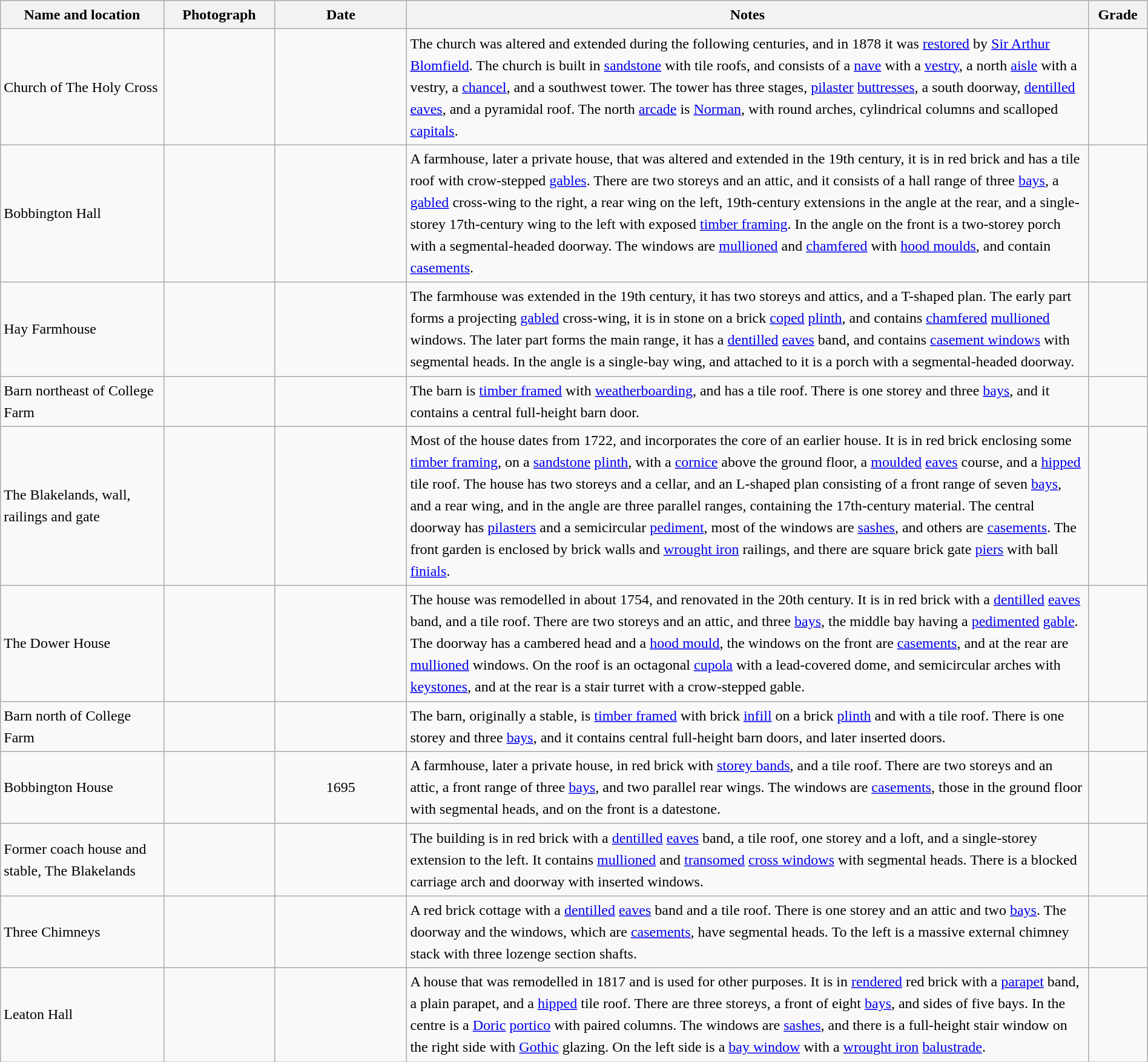<table class="wikitable sortable plainrowheaders" style="width:100%; border:0; text-align:left; line-height:150%;">
<tr>
<th scope="col"  style="width:150px">Name and location</th>
<th scope="col"  style="width:100px" class="unsortable">Photograph</th>
<th scope="col"  style="width:120px">Date</th>
<th scope="col"  style="width:650px" class="unsortable">Notes</th>
<th scope="col"  style="width:50px">Grade</th>
</tr>
<tr>
<td>Church of The Holy Cross<br><small></small></td>
<td></td>
<td align="center"></td>
<td>The church was altered and extended during the following centuries, and in 1878 it was <a href='#'>restored</a> by <a href='#'>Sir Arthur Blomfield</a>. The church is built in <a href='#'>sandstone</a> with tile roofs, and consists of a <a href='#'>nave</a> with a <a href='#'>vestry</a>, a north <a href='#'>aisle</a> with a vestry, a <a href='#'>chancel</a>, and a southwest tower. The tower has three stages, <a href='#'>pilaster</a> <a href='#'>buttresses</a>, a south doorway, <a href='#'>dentilled</a> <a href='#'>eaves</a>, and a pyramidal roof. The north <a href='#'>arcade</a> is <a href='#'>Norman</a>, with round arches, cylindrical columns and scalloped <a href='#'>capitals</a>.</td>
<td align="center" ></td>
</tr>
<tr>
<td>Bobbington Hall<br><small></small></td>
<td></td>
<td align="center"></td>
<td>A farmhouse, later a private house, that was altered and extended in the 19th century, it is in red brick and has a tile roof with crow-stepped <a href='#'>gables</a>. There are two storeys and an attic, and it consists of a hall range of three <a href='#'>bays</a>, a <a href='#'>gabled</a> cross-wing to the right, a rear wing on the left, 19th-century extensions in the angle at the rear, and a single-storey 17th-century wing to the left with exposed <a href='#'>timber framing</a>. In the angle on the front is a two-storey porch with a segmental-headed doorway. The windows are <a href='#'>mullioned</a> and <a href='#'>chamfered</a> with <a href='#'>hood moulds</a>, and contain <a href='#'>casements</a>.</td>
<td align="center" ></td>
</tr>
<tr>
<td>Hay Farmhouse<br><small></small></td>
<td></td>
<td align="center"></td>
<td>The farmhouse was extended in the 19th century, it has two storeys and attics, and a T-shaped plan. The early part forms a projecting <a href='#'>gabled</a> cross-wing, it is in stone on a brick <a href='#'>coped</a> <a href='#'>plinth</a>, and contains <a href='#'>chamfered</a> <a href='#'>mullioned</a> windows. The later part forms the main range, it has a <a href='#'>dentilled</a> <a href='#'>eaves</a> band, and contains <a href='#'>casement windows</a> with segmental heads. In the angle is a single-bay wing, and attached to it is a porch with a segmental-headed doorway.</td>
<td align="center" ></td>
</tr>
<tr>
<td>Barn northeast of College Farm<br><small></small></td>
<td></td>
<td align="center"></td>
<td>The barn is <a href='#'>timber framed</a> with <a href='#'>weatherboarding</a>, and has a tile roof. There is one storey and three <a href='#'>bays</a>, and it contains a central full-height barn door.</td>
<td align="center" ></td>
</tr>
<tr>
<td>The Blakelands, wall, railings and gate<br><small></small></td>
<td></td>
<td align="center"></td>
<td>Most of the house dates from 1722, and incorporates the core of an earlier house. It is in red brick enclosing some <a href='#'>timber framing</a>, on a <a href='#'>sandstone</a> <a href='#'>plinth</a>, with a <a href='#'>cornice</a> above the ground floor, a <a href='#'>moulded</a> <a href='#'>eaves</a> course, and a <a href='#'>hipped</a> tile roof. The house has two storeys and a cellar, and an L-shaped plan consisting of a front range of seven <a href='#'>bays</a>, and a rear wing, and in the angle are three parallel ranges, containing the 17th-century material. The central doorway has <a href='#'>pilasters</a> and a semicircular <a href='#'>pediment</a>, most of the windows are <a href='#'>sashes</a>, and others are <a href='#'>casements</a>. The front garden is enclosed by brick walls and <a href='#'>wrought iron</a> railings, and there are square brick gate <a href='#'>piers</a> with ball <a href='#'>finials</a>.</td>
<td align="center" ></td>
</tr>
<tr>
<td>The Dower House<br><small></small></td>
<td></td>
<td align="center"></td>
<td>The house was remodelled in about 1754, and renovated in the 20th century. It is in red brick with a <a href='#'>dentilled</a> <a href='#'>eaves</a> band, and a tile roof. There are two storeys and an attic, and three <a href='#'>bays</a>, the middle bay having a <a href='#'>pedimented</a> <a href='#'>gable</a>. The doorway has a cambered head and a <a href='#'>hood mould</a>, the windows on the front are <a href='#'>casements</a>, and at the rear are <a href='#'>mullioned</a> windows. On the roof is an octagonal <a href='#'>cupola</a> with a lead-covered dome, and semicircular arches with <a href='#'>keystones</a>, and at the rear is a stair turret with a crow-stepped gable.</td>
<td align="center" ></td>
</tr>
<tr>
<td>Barn north of College Farm<br><small></small></td>
<td></td>
<td align="center"></td>
<td>The barn, originally a stable, is <a href='#'>timber framed</a> with brick  <a href='#'>infill</a> on a brick <a href='#'>plinth</a> and with a tile roof. There is one storey and three <a href='#'>bays</a>, and it contains central full-height barn doors, and later inserted doors.</td>
<td align="center" ></td>
</tr>
<tr>
<td>Bobbington House<br><small></small></td>
<td></td>
<td align="center">1695</td>
<td>A farmhouse, later a private house, in red brick with <a href='#'>storey bands</a>, and a tile roof. There are two storeys and an attic, a front range of three <a href='#'>bays</a>, and two parallel rear wings. The windows are <a href='#'>casements</a>, those in the ground floor with segmental heads, and on the front is a datestone.</td>
<td align="center" ></td>
</tr>
<tr>
<td>Former coach house and stable, The Blakelands<br><small></small></td>
<td></td>
<td align="center"></td>
<td>The building is in red brick with a <a href='#'>dentilled</a> <a href='#'>eaves</a> band, a tile roof, one storey and a loft, and a single-storey extension to the left. It contains <a href='#'>mullioned</a> and <a href='#'>transomed</a> <a href='#'>cross windows</a> with segmental heads. There is a blocked carriage arch and doorway with inserted windows.</td>
<td align="center" ></td>
</tr>
<tr>
<td>Three Chimneys<br><small></small></td>
<td></td>
<td align="center"></td>
<td>A red brick cottage with a <a href='#'>dentilled</a> <a href='#'>eaves</a> band and a tile roof. There is one storey and an attic and two <a href='#'>bays</a>. The doorway and the windows, which are <a href='#'>casements</a>, have segmental heads. To the left is a massive external chimney stack with three lozenge section shafts.</td>
<td align="center" ></td>
</tr>
<tr>
<td>Leaton Hall<br><small></small></td>
<td></td>
<td align="center"></td>
<td>A house that was remodelled in 1817 and is used for other purposes. It is in <a href='#'>rendered</a> red brick with a <a href='#'>parapet</a> band, a plain parapet, and a <a href='#'>hipped</a> tile roof. There are three storeys, a front of eight <a href='#'>bays</a>, and sides of five bays. In the centre is a <a href='#'>Doric</a> <a href='#'>portico</a> with paired columns. The windows are <a href='#'>sashes</a>, and there is a full-height stair window on the right side with <a href='#'>Gothic</a> glazing. On the left side is a <a href='#'>bay window</a> with a <a href='#'>wrought iron</a> <a href='#'>balustrade</a>.</td>
<td align="center" ></td>
</tr>
<tr>
</tr>
</table>
